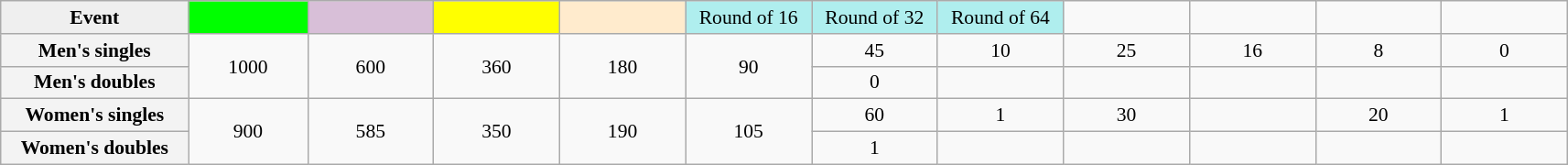<table class=wikitable style=font-size:90%;text-align:center>
<tr>
<td style="width:130px; background:#efefef;"><strong>Event</strong></td>
<td style="width:80px; background:lime;"></td>
<td style="width:85px; background:thistle;"></td>
<td style="width:85px; background:#ff0;"></td>
<td style="width:85px; background:#ffebcd;"></td>
<td style="width:85px; background:#afeeee;">Round of 16</td>
<td style="width:85px; background:#afeeee;">Round of 32</td>
<td style="width:85px; background:#afeeee;">Round of 64</td>
<td width=85></td>
<td width=85></td>
<td width=85></td>
<td width=85></td>
</tr>
<tr>
<th style="background:#f3f3f3;">Men's singles</th>
<td rowspan=2>1000</td>
<td rowspan=2>600</td>
<td rowspan=2>360</td>
<td rowspan=2>180</td>
<td rowspan=2>90</td>
<td>45</td>
<td>10</td>
<td>25</td>
<td>16</td>
<td>8</td>
<td>0</td>
</tr>
<tr>
<th style="background:#f3f3f3;">Men's doubles</th>
<td>0</td>
<td></td>
<td></td>
<td></td>
<td></td>
<td></td>
</tr>
<tr>
<th style="background:#f3f3f3;">Women's singles</th>
<td rowspan=2>900</td>
<td rowspan=2>585</td>
<td rowspan=2>350</td>
<td rowspan=2>190</td>
<td rowspan=2>105</td>
<td>60</td>
<td>1</td>
<td>30</td>
<td></td>
<td>20</td>
<td>1</td>
</tr>
<tr>
<th style="background:#f3f3f3;">Women's doubles</th>
<td>1</td>
<td></td>
<td></td>
<td></td>
<td></td>
<td></td>
</tr>
</table>
